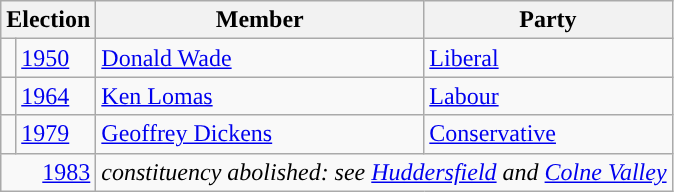<table class="wikitable">
<tr>
<th colspan="2">Election</th>
<th>Member</th>
<th>Party</th>
</tr>
<tr>
<td style="color:inherit;background-color: "></td>
<td><a href='#'>1950</a></td>
<td><a href='#'>Donald Wade</a></td>
<td><a href='#'>Liberal</a></td>
</tr>
<tr>
<td style="color:inherit;background-color: "></td>
<td><a href='#'>1964</a></td>
<td><a href='#'>Ken Lomas</a></td>
<td><a href='#'>Labour</a></td>
</tr>
<tr>
<td style="color:inherit;background-color: "></td>
<td><a href='#'>1979</a></td>
<td><a href='#'>Geoffrey Dickens</a></td>
<td><a href='#'>Conservative</a></td>
</tr>
<tr>
<td colspan="2" align="right"><a href='#'>1983</a></td>
<td colspan="2"><em>constituency abolished: see <a href='#'>Huddersfield</a> and <a href='#'>Colne Valley</a></em></td>
</tr>
</table>
